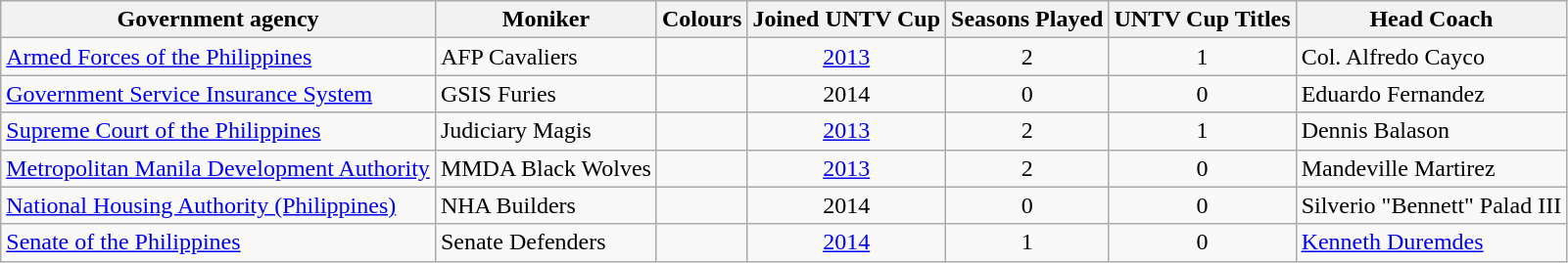<table class=wikitable>
<tr>
<th>Government agency</th>
<th>Moniker</th>
<th>Colours</th>
<th>Joined UNTV Cup</th>
<th>Seasons Played</th>
<th>UNTV Cup Titles</th>
<th>Head Coach</th>
</tr>
<tr>
<td><a href='#'>Armed Forces of the Philippines</a></td>
<td>AFP Cavaliers</td>
<td align=center;> </td>
<td style="text-align:center;"><a href='#'>2013</a></td>
<td style="text-align:center;">2</td>
<td style="text-align:center;">1</td>
<td>Col. Alfredo Cayco</td>
</tr>
<tr>
<td><a href='#'>Government Service Insurance System</a></td>
<td>GSIS Furies</td>
<td align=center;>  </td>
<td style="text-align:center;">2014</td>
<td style="text-align:center;">0</td>
<td style="text-align:center;">0</td>
<td>Eduardo Fernandez</td>
</tr>
<tr>
<td><a href='#'>Supreme Court of the Philippines</a></td>
<td>Judiciary Magis</td>
<td align=center;> </td>
<td style="text-align:center;"><a href='#'>2013</a></td>
<td style="text-align:center;">2</td>
<td style="text-align:center;">1</td>
<td>Dennis Balason</td>
</tr>
<tr>
<td><a href='#'>Metropolitan Manila Development Authority</a></td>
<td>MMDA Black Wolves</td>
<td align=center;> </td>
<td style="text-align:center;"><a href='#'>2013</a></td>
<td style="text-align:center;">2</td>
<td style="text-align:center;">0</td>
<td>Mandeville Martirez</td>
</tr>
<tr>
<td><a href='#'>National Housing Authority (Philippines)</a></td>
<td>NHA Builders</td>
<td align=center;>  </td>
<td style="text-align:center;">2014</td>
<td style="text-align:center;">0</td>
<td style="text-align:center;">0</td>
<td>Silverio "Bennett" Palad III</td>
</tr>
<tr>
<td><a href='#'>Senate of the Philippines</a></td>
<td>Senate Defenders</td>
<td align=center;>  </td>
<td style="text-align:center;"><a href='#'>2014</a></td>
<td style="text-align:center;">1</td>
<td style="text-align:center;">0</td>
<td><a href='#'>Kenneth Duremdes</a></td>
</tr>
</table>
